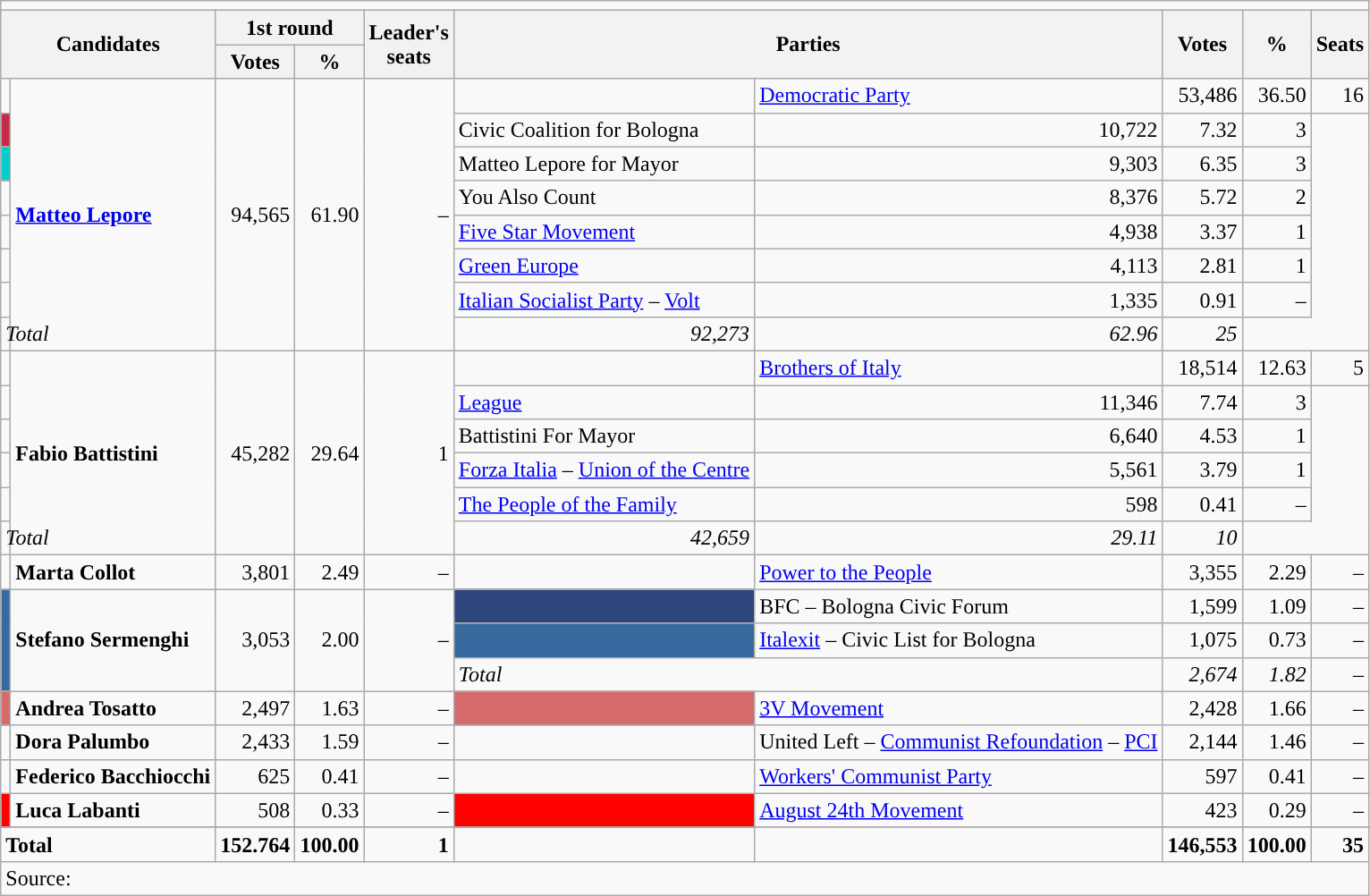<table class="wikitable" style="text-align:left">
<tr>
<td colspan="10"></td>
</tr>
<tr>
<th rowspan=2 colspan="2">Candidates</th>
<th colspan=2>1st round</th>
<th rowspan=2>Leader's<br> seats</th>
<th rowspan=2 colspan="2">Parties</th>
<th rowspan=2>Votes</th>
<th rowspan=2>%</th>
<th rowspan=2>Seats</th>
</tr>
<tr>
<th>Votes</th>
<th>%</th>
</tr>
<tr>
<td></td>
<td rowspan=8><strong><a href='#'>Matteo Lepore</a></strong></td>
<td rowspan=8 align=right>94,565</td>
<td rowspan=8 align=right>61.90</td>
<td rowspan=8 align=right>–</td>
<td></td>
<td><a href='#'>Democratic Party</a></td>
<td align=right>53,486</td>
<td align=right>36.50</td>
<td align=right>16</td>
</tr>
<tr>
<td bgcolor="#C62B46"></td>
<td>Civic Coalition for Bologna</td>
<td align=right>10,722</td>
<td align=right>7.32</td>
<td align=right>3</td>
</tr>
<tr>
<td bgcolor="#00CCCC"></td>
<td>Matteo Lepore for Mayor</td>
<td align=right>9,303</td>
<td align=right>6.35</td>
<td align=right>3</td>
</tr>
<tr>
<td></td>
<td>You Also Count</td>
<td align=right>8,376</td>
<td align=right>5.72</td>
<td align=right>2</td>
</tr>
<tr>
<td></td>
<td><a href='#'>Five Star Movement</a></td>
<td align=right>4,938</td>
<td align=right>3.37</td>
<td align=right>1</td>
</tr>
<tr>
<td></td>
<td><a href='#'>Green Europe</a></td>
<td align=right>4,113</td>
<td align=right>2.81</td>
<td align=right>1</td>
</tr>
<tr>
<td></td>
<td><a href='#'>Italian Socialist Party</a> – <a href='#'>Volt</a></td>
<td align=right>1,335</td>
<td align=right>0.91</td>
<td align=right>–</td>
</tr>
<tr>
<td colspan=2><em>Total</em></td>
<td align=right><em>92,273</em></td>
<td align=right><em>62.96</em></td>
<td align=right><em>25</em></td>
</tr>
<tr>
<td></td>
<td rowspan=6><strong>Fabio Battistini</strong></td>
<td rowspan=6 align=right>45,282</td>
<td rowspan=6 align=right>29.64</td>
<td rowspan=6 align=right>1</td>
<td></td>
<td><a href='#'>Brothers of Italy</a></td>
<td align=right>18,514</td>
<td align=right>12.63</td>
<td align=right>5</td>
</tr>
<tr>
<td></td>
<td><a href='#'>League</a></td>
<td align=right>11,346</td>
<td align=right>7.74</td>
<td align=right>3</td>
</tr>
<tr>
<td></td>
<td>Battistini For Mayor</td>
<td align=right>6,640</td>
<td align=right>4.53</td>
<td align=right>1</td>
</tr>
<tr>
<td></td>
<td><a href='#'>Forza Italia</a> – <a href='#'>Union of the Centre</a></td>
<td align=right>5,561</td>
<td align=right>3.79</td>
<td align=right>1</td>
</tr>
<tr>
<td></td>
<td><a href='#'>The People of the Family</a></td>
<td align=right>598</td>
<td align=right>0.41</td>
<td align=right>–</td>
</tr>
<tr>
<td colspan=2><em>Total</em></td>
<td align=right><em>42,659</em></td>
<td align=right><em>29.11</em></td>
<td align=right><em>10</em></td>
</tr>
<tr>
<td></td>
<td><strong>Marta Collot</strong></td>
<td align=right>3,801</td>
<td align=right>2.49</td>
<td align=right>–</td>
<td></td>
<td><a href='#'>Power to the People</a></td>
<td align=right>3,355</td>
<td align=right>2.29</td>
<td align=right>–</td>
</tr>
<tr>
<td bgcolor="#366A9F" rowspan=3></td>
<td rowspan=3><strong>Stefano Sermenghi</strong></td>
<td rowspan=3 align=right>3,053</td>
<td rowspan=3 align=right>2.00</td>
<td rowspan=3 align=right>–</td>
<td style="background-color:#2f467c"></td>
<td>BFC – Bologna Civic Forum</td>
<td align=right>1,599</td>
<td align=right>1.09</td>
<td align=right>–</td>
</tr>
<tr>
<td style="background-color:#366A9F"></td>
<td><a href='#'>Italexit</a> – Civic List for Bologna</td>
<td align=right>1,075</td>
<td align=right>0.73</td>
<td align=right>–</td>
</tr>
<tr>
<td colspan=2><em>Total</em></td>
<td align=right><em>2,674</em></td>
<td align=right><em>1.82</em></td>
<td align=right><em>–</em></td>
</tr>
<tr>
<td bgcolor="#D56A6A"></td>
<td><strong>Andrea Tosatto</strong></td>
<td align=right>2,497</td>
<td align=right>1.63</td>
<td align=right>–</td>
<td bgcolor="#D56A6A"></td>
<td><a href='#'>3V Movement</a></td>
<td align=right>2,428</td>
<td align=right>1.66</td>
<td align=right>–</td>
</tr>
<tr>
<td></td>
<td><strong>Dora Palumbo</strong></td>
<td align=right>2,433</td>
<td align=right>1.59</td>
<td align=right>–</td>
<td></td>
<td>United Left – <a href='#'>Communist Refoundation</a> – <a href='#'>PCI</a></td>
<td align=right>2,144</td>
<td align=right>1.46</td>
<td align=right>–</td>
</tr>
<tr>
<td></td>
<td><strong>Federico Bacchiocchi</strong></td>
<td align=right>625</td>
<td align=right>0.41</td>
<td align=right>–</td>
<td></td>
<td><a href='#'>Workers' Communist Party</a></td>
<td align=right>597</td>
<td align=right>0.41</td>
<td align=right>–</td>
</tr>
<tr>
<td bgcolor="red"></td>
<td><strong>Luca Labanti</strong></td>
<td align=right>508</td>
<td align=right>0.33</td>
<td align=right>–</td>
<td bgcolor="red"></td>
<td><a href='#'>August 24th Movement</a></td>
<td align=right>423</td>
<td align=right>0.29</td>
<td align=right>–</td>
</tr>
<tr>
</tr>
<tr>
<td colspan="2"><strong>Total</strong></td>
<td align=right><strong>152.764</strong></td>
<td align=right><strong>100.00</strong></td>
<td align=right><strong>1</strong></td>
<td align=right></td>
<td align=right></td>
<td align=right><strong>146,553</strong></td>
<td align=right><strong>100.00</strong></td>
<td align=right><strong>35</strong></td>
</tr>
<tr>
<td style="text-align:left;" colspan="11">Source:  </td>
</tr>
</table>
